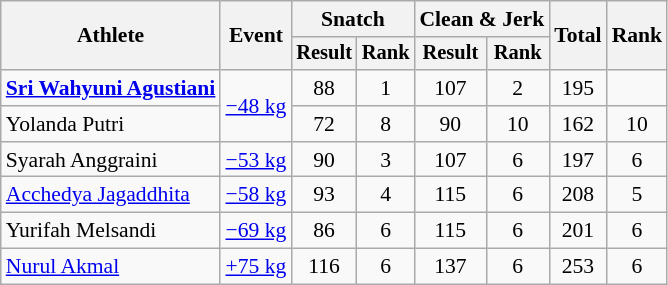<table class=wikitable style=font-size:90%;text-align:center>
<tr>
<th rowspan="2">Athlete</th>
<th rowspan="2">Event</th>
<th colspan="2">Snatch</th>
<th colspan="2">Clean & Jerk</th>
<th rowspan="2">Total</th>
<th rowspan="2">Rank</th>
</tr>
<tr style="font-size:95%">
<th>Result</th>
<th>Rank</th>
<th>Result</th>
<th>Rank</th>
</tr>
<tr>
<td align=left><strong><a href='#'>Sri Wahyuni Agustiani</a></strong></td>
<td align=left rowspan=2><a href='#'>−48 kg</a></td>
<td>88</td>
<td>1</td>
<td>107</td>
<td>2</td>
<td>195</td>
<td></td>
</tr>
<tr>
<td align=left>Yolanda Putri</td>
<td>72</td>
<td>8</td>
<td>90</td>
<td>10</td>
<td>162</td>
<td>10</td>
</tr>
<tr>
<td align=left>Syarah Anggraini</td>
<td align=left><a href='#'>−53 kg</a></td>
<td>90</td>
<td>3</td>
<td>107</td>
<td>6</td>
<td>197</td>
<td>6</td>
</tr>
<tr>
<td align=left><a href='#'>Acchedya Jagaddhita</a></td>
<td align=left><a href='#'>−58 kg</a></td>
<td>93</td>
<td>4</td>
<td>115</td>
<td>6</td>
<td>208</td>
<td>5</td>
</tr>
<tr>
<td align=left>Yurifah Melsandi</td>
<td align=left><a href='#'>−69 kg</a></td>
<td>86</td>
<td>6</td>
<td>115</td>
<td>6</td>
<td>201</td>
<td>6</td>
</tr>
<tr>
<td align=left><a href='#'>Nurul Akmal</a></td>
<td align=left><a href='#'>+75 kg</a></td>
<td>116</td>
<td>6</td>
<td>137</td>
<td>6</td>
<td>253</td>
<td>6</td>
</tr>
</table>
